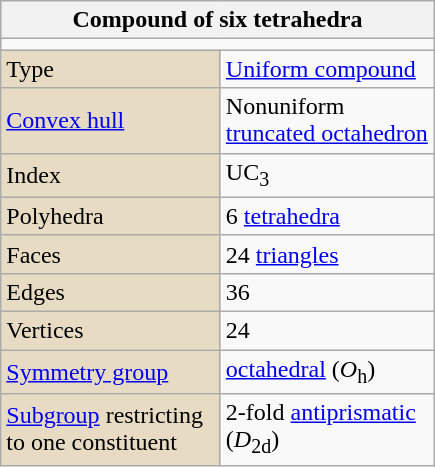<table class=wikitable style="float:right; margin-left:8px; width:290px">
<tr>
<th bgcolor=#e7dcc3 colspan=2>Compound of six tetrahedra</th>
</tr>
<tr>
<td align=center colspan=2></td>
</tr>
<tr>
<td bgcolor=#e7dcc3>Type</td>
<td><a href='#'>Uniform compound</a></td>
</tr>
<tr>
<td bgcolor=#e7dcc3><a href='#'>Convex hull</a></td>
<td>Nonuniform <a href='#'>truncated octahedron</a></td>
</tr>
<tr>
<td bgcolor=#e7dcc3>Index</td>
<td>UC<sub>3</sub></td>
</tr>
<tr>
<td bgcolor=#e7dcc3>Polyhedra</td>
<td>6 <a href='#'>tetrahedra</a></td>
</tr>
<tr>
<td bgcolor=#e7dcc3>Faces</td>
<td>24 <a href='#'>triangles</a></td>
</tr>
<tr>
<td bgcolor=#e7dcc3>Edges</td>
<td>36</td>
</tr>
<tr>
<td bgcolor=#e7dcc3>Vertices</td>
<td>24</td>
</tr>
<tr>
<td bgcolor=#e7dcc3><a href='#'>Symmetry group</a></td>
<td><a href='#'>octahedral</a> (<em>O</em><sub>h</sub>)</td>
</tr>
<tr>
<td bgcolor=#e7dcc3><a href='#'>Subgroup</a> restricting to one constituent</td>
<td>2-fold <a href='#'>antiprismatic</a> (<em>D</em><sub>2d</sub>)</td>
</tr>
</table>
